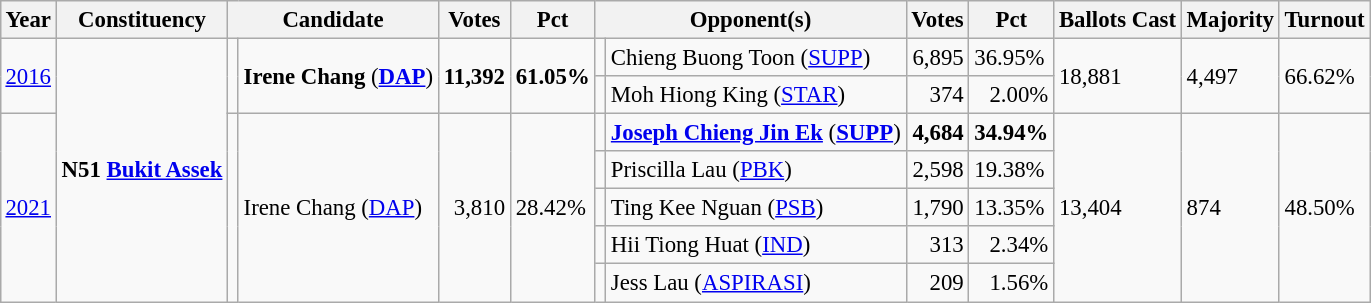<table class="wikitable" style="margin:0.5em ; font-size:95%">
<tr>
<th>Year</th>
<th>Constituency</th>
<th colspan="2">Candidate</th>
<th>Votes</th>
<th>Pct</th>
<th colspan="2">Opponent(s)</th>
<th>Votes</th>
<th>Pct</th>
<th>Ballots Cast</th>
<th>Majority</th>
<th>Turnout</th>
</tr>
<tr>
<td rowspan="2"><a href='#'>2016</a></td>
<td rowspan="7"><strong>N51 <a href='#'>Bukit Assek</a></strong></td>
<td rowspan="2" ></td>
<td rowspan="2"><strong>Irene Chang</strong> (<a href='#'><strong>DAP</strong></a>)</td>
<td rowspan="2" align=right><strong>11,392</strong></td>
<td rowspan="2"><strong>61.05%</strong></td>
<td></td>
<td>Chieng Buong Toon (<a href='#'>SUPP</a>)</td>
<td align=right>6,895</td>
<td>36.95%</td>
<td rowspan="2">18,881</td>
<td rowspan="2">4,497</td>
<td rowspan="2">66.62%</td>
</tr>
<tr>
<td></td>
<td>Moh Hiong King (<a href='#'>STAR</a>)</td>
<td align=right>374</td>
<td align=right>2.00%</td>
</tr>
<tr>
<td rowspan="5"><a href='#'>2021</a></td>
<td rowspan="5" ></td>
<td rowspan="5">Irene Chang (<a href='#'>DAP</a>)</td>
<td rowspan="5"  align=right>3,810</td>
<td rowspan="5">28.42%</td>
<td></td>
<td><strong><a href='#'>Joseph Chieng Jin Ek</a></strong> (<a href='#'><strong>SUPP</strong></a>)</td>
<td align=right><strong>4,684</strong></td>
<td><strong>34.94%</strong></td>
<td rowspan="5">13,404</td>
<td rowspan="5">874</td>
<td rowspan="5">48.50%</td>
</tr>
<tr>
<td bgcolor=></td>
<td>Priscilla Lau (<a href='#'>PBK</a>)</td>
<td align=right>2,598</td>
<td>19.38%</td>
</tr>
<tr>
<td bgcolor=></td>
<td>Ting Kee Nguan (<a href='#'>PSB</a>)</td>
<td align=right>1,790</td>
<td>13.35%</td>
</tr>
<tr>
<td></td>
<td>Hii Tiong Huat (<a href='#'>IND</a>)</td>
<td align=right>313</td>
<td align=right>2.34%</td>
</tr>
<tr>
<td></td>
<td>Jess Lau (<a href='#'>ASPIRASI</a>)</td>
<td align=right>209</td>
<td align=right>1.56%</td>
</tr>
</table>
